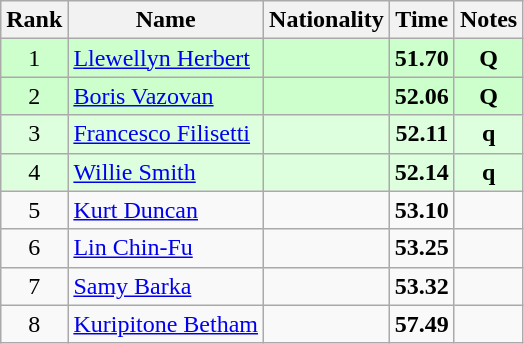<table class="wikitable sortable" style="text-align:center">
<tr>
<th>Rank</th>
<th>Name</th>
<th>Nationality</th>
<th>Time</th>
<th>Notes</th>
</tr>
<tr bgcolor=ccffcc>
<td>1</td>
<td align=left><a href='#'>Llewellyn Herbert</a></td>
<td align=left></td>
<td><strong>51.70</strong></td>
<td><strong>Q</strong></td>
</tr>
<tr bgcolor=ccffcc>
<td>2</td>
<td align=left><a href='#'>Boris Vazovan</a></td>
<td align=left></td>
<td><strong>52.06</strong></td>
<td><strong>Q</strong></td>
</tr>
<tr bgcolor=ddffdd>
<td>3</td>
<td align=left><a href='#'>Francesco Filisetti</a></td>
<td align=left></td>
<td><strong>52.11</strong></td>
<td><strong>q</strong></td>
</tr>
<tr bgcolor=ddffdd>
<td>4</td>
<td align=left><a href='#'>Willie Smith</a></td>
<td align=left></td>
<td><strong>52.14</strong></td>
<td><strong>q</strong></td>
</tr>
<tr>
<td>5</td>
<td align=left><a href='#'>Kurt Duncan</a></td>
<td align=left></td>
<td><strong>53.10</strong></td>
<td></td>
</tr>
<tr>
<td>6</td>
<td align=left><a href='#'>Lin Chin-Fu</a></td>
<td align=left></td>
<td><strong>53.25</strong></td>
<td></td>
</tr>
<tr>
<td>7</td>
<td align=left><a href='#'>Samy Barka</a></td>
<td align=left></td>
<td><strong>53.32</strong></td>
<td></td>
</tr>
<tr>
<td>8</td>
<td align=left><a href='#'>Kuripitone Betham</a></td>
<td align=left></td>
<td><strong>57.49</strong></td>
<td></td>
</tr>
</table>
